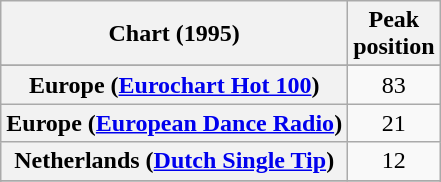<table class="wikitable sortable plainrowheaders" style="text-align:center">
<tr>
<th scope="col">Chart (1995)</th>
<th scope="col">Peak<br>position</th>
</tr>
<tr>
</tr>
<tr>
</tr>
<tr>
<th scope="row">Europe (<a href='#'>Eurochart Hot 100</a>)</th>
<td>83</td>
</tr>
<tr>
<th scope="row">Europe (<a href='#'>European Dance Radio</a>)</th>
<td>21</td>
</tr>
<tr>
<th scope="row">Netherlands (<a href='#'>Dutch Single Tip</a>)</th>
<td>12</td>
</tr>
<tr>
</tr>
<tr>
</tr>
<tr>
</tr>
<tr>
</tr>
<tr>
</tr>
<tr>
</tr>
<tr>
</tr>
<tr>
</tr>
</table>
